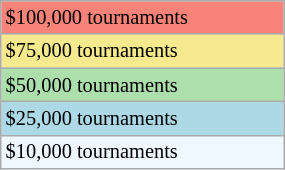<table class="wikitable" style="font-size:85%;" width=15%>
<tr bgcolor="#F88379">
<td>$100,000 tournaments</td>
</tr>
<tr bgcolor="#F7E98E">
<td>$75,000 tournaments</td>
</tr>
<tr bgcolor="#ADDFAD">
<td>$50,000 tournaments</td>
</tr>
<tr bgcolor="lightblue">
<td>$25,000 tournaments</td>
</tr>
<tr bgcolor="#f0f8ff">
<td>$10,000 tournaments</td>
</tr>
</table>
